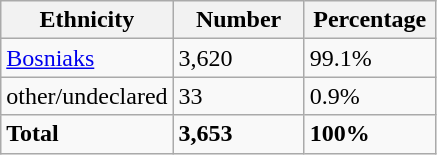<table class="wikitable">
<tr>
<th width="100px">Ethnicity</th>
<th width="80px">Number</th>
<th width="80px">Percentage</th>
</tr>
<tr>
<td><a href='#'>Bosniaks</a></td>
<td>3,620</td>
<td>99.1%</td>
</tr>
<tr>
<td>other/undeclared</td>
<td>33</td>
<td>0.9%</td>
</tr>
<tr>
<td><strong>Total</strong></td>
<td><strong>3,653</strong></td>
<td><strong>100%</strong></td>
</tr>
</table>
